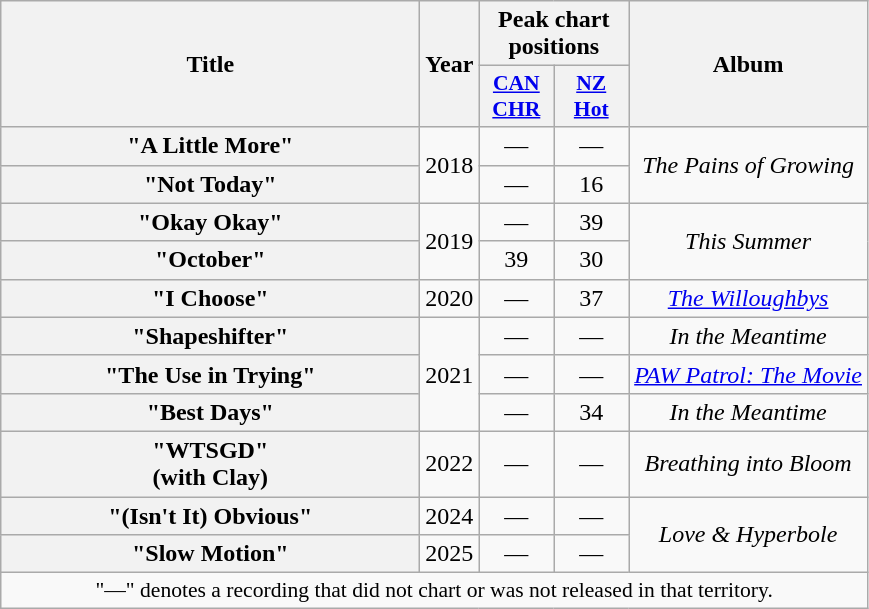<table class="wikitable plainrowheaders" style="text-align:center;">
<tr>
<th scope="col" rowspan="2" style="width:17em;">Title</th>
<th scope="col" rowspan="2" style="width:1em;">Year</th>
<th scope="col" colspan="2">Peak chart positions</th>
<th scope="col" rowspan="2">Album</th>
</tr>
<tr>
<th scope="col" style="width:3em;font-size:90%;"><a href='#'>CAN<br>CHR</a><br></th>
<th scope="col" style="width:3em;font-size:90%;"><a href='#'>NZ<br>Hot</a><br></th>
</tr>
<tr>
<th scope="row">"A Little More"</th>
<td rowspan="2">2018</td>
<td>—</td>
<td>—</td>
<td rowspan="2"><em>The Pains of Growing</em></td>
</tr>
<tr>
<th scope="row">"Not Today"</th>
<td>—</td>
<td>16</td>
</tr>
<tr>
<th scope="row">"Okay Okay"</th>
<td rowspan="2">2019</td>
<td>—</td>
<td>39</td>
<td rowspan="2"><em>This Summer</em></td>
</tr>
<tr>
<th scope="row">"October"</th>
<td>39</td>
<td>30</td>
</tr>
<tr>
<th scope="row">"I Choose"</th>
<td>2020</td>
<td>—</td>
<td>37</td>
<td><em><a href='#'>The Willoughbys</a></em></td>
</tr>
<tr>
<th scope="row">"Shapeshifter"</th>
<td rowspan="3">2021</td>
<td>—</td>
<td>—</td>
<td><em>In the Meantime</em></td>
</tr>
<tr>
<th scope="row">"The Use in Trying"</th>
<td>—</td>
<td>—</td>
<td rowspan="1"><em><a href='#'>PAW Patrol: The Movie</a></em></td>
</tr>
<tr>
<th scope="row">"Best Days"</th>
<td>—</td>
<td>34</td>
<td><em>In the Meantime</em></td>
</tr>
<tr>
<th scope="row">"WTSGD"<br><span>(with Clay)</span></th>
<td rowspan="1">2022</td>
<td>—</td>
<td>—</td>
<td><em>Breathing into Bloom</em></td>
</tr>
<tr>
<th scope="row">"(Isn't It) Obvious"</th>
<td>2024</td>
<td>—</td>
<td>—</td>
<td rowspan="2"><em>Love & Hyperbole</em></td>
</tr>
<tr>
<th scope="row">"Slow Motion"</th>
<td>2025</td>
<td>—</td>
<td>—</td>
</tr>
<tr>
<td colspan="5" style="font-size:90%">"—" denotes a recording that did not chart or was not released in that territory.</td>
</tr>
</table>
